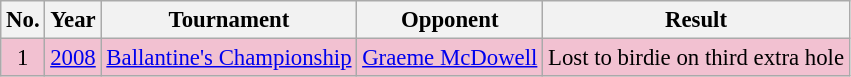<table class="wikitable" style="font-size:95%;">
<tr>
<th>No.</th>
<th>Year</th>
<th>Tournament</th>
<th>Opponent</th>
<th>Result</th>
</tr>
<tr style="background:#F2C1D1;">
<td align=center>1</td>
<td><a href='#'>2008</a></td>
<td><a href='#'>Ballantine's Championship</a></td>
<td> <a href='#'>Graeme McDowell</a></td>
<td>Lost to birdie on third extra hole</td>
</tr>
</table>
